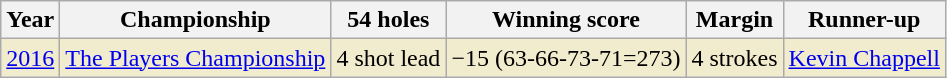<table class="wikitable">
<tr>
<th>Year</th>
<th>Championship</th>
<th>54 holes</th>
<th>Winning score</th>
<th>Margin</th>
<th>Runner-up</th>
</tr>
<tr style="background:#f2ecce;">
<td><a href='#'>2016</a></td>
<td><a href='#'>The Players Championship</a></td>
<td>4 shot lead</td>
<td>−15 (63-66-73-71=273)</td>
<td>4 strokes</td>
<td> <a href='#'>Kevin Chappell</a></td>
</tr>
</table>
